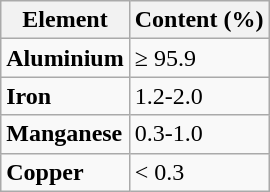<table class="wikitable">
<tr>
<th>Element</th>
<th>Content (%)</th>
</tr>
<tr>
<td><strong>Aluminium</strong></td>
<td>≥ 95.9</td>
</tr>
<tr>
<td><strong>Iron</strong></td>
<td>1.2-2.0</td>
</tr>
<tr>
<td><strong>Manganese</strong></td>
<td>0.3-1.0</td>
</tr>
<tr>
<td><strong>Copper</strong></td>
<td>< 0.3</td>
</tr>
</table>
